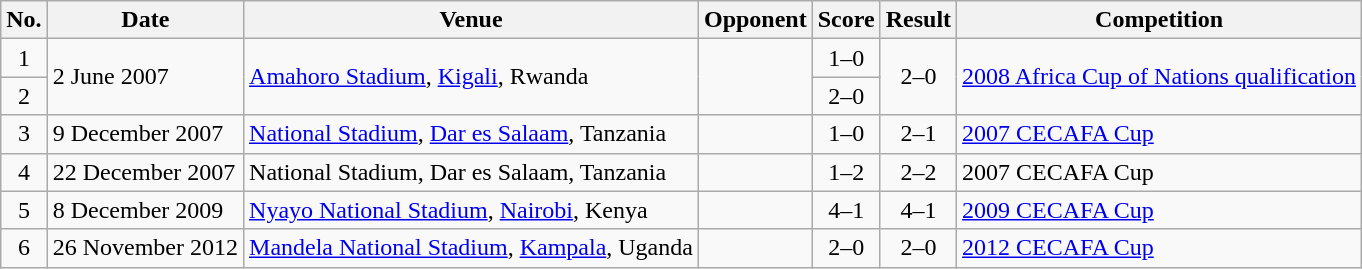<table class="wikitable sortable">
<tr>
<th scope="col">No.</th>
<th scope="col">Date</th>
<th scope="col">Venue</th>
<th scope="col">Opponent</th>
<th scope="col">Score</th>
<th scope="col">Result</th>
<th scope="col">Competition</th>
</tr>
<tr>
<td align="center">1</td>
<td rowspan="2">2 June 2007</td>
<td rowspan="2"><a href='#'>Amahoro Stadium</a>, <a href='#'>Kigali</a>, Rwanda</td>
<td rowspan="2"></td>
<td align="center">1–0</td>
<td rowspan="2" style="text-align:center">2–0</td>
<td rowspan="2"><a href='#'>2008 Africa Cup of Nations qualification</a></td>
</tr>
<tr>
<td align="center">2</td>
<td align="center">2–0</td>
</tr>
<tr>
<td align="center">3</td>
<td>9 December 2007</td>
<td><a href='#'>National Stadium</a>, <a href='#'>Dar es Salaam</a>, Tanzania</td>
<td></td>
<td align="center">1–0</td>
<td align="center">2–1</td>
<td><a href='#'>2007 CECAFA Cup</a></td>
</tr>
<tr>
<td align="center">4</td>
<td>22 December 2007</td>
<td>National Stadium, Dar es Salaam, Tanzania</td>
<td></td>
<td align="center">1–2</td>
<td align="center">2–2</td>
<td>2007 CECAFA Cup</td>
</tr>
<tr>
<td align="center">5</td>
<td>8 December 2009</td>
<td><a href='#'>Nyayo National Stadium</a>, <a href='#'>Nairobi</a>, Kenya</td>
<td></td>
<td align="center">4–1</td>
<td align="center">4–1</td>
<td><a href='#'>2009 CECAFA Cup</a></td>
</tr>
<tr>
<td align="center">6</td>
<td>26 November 2012</td>
<td><a href='#'>Mandela National Stadium</a>, <a href='#'>Kampala</a>, Uganda</td>
<td></td>
<td align="center">2–0</td>
<td align="center">2–0</td>
<td><a href='#'>2012 CECAFA Cup</a></td>
</tr>
</table>
